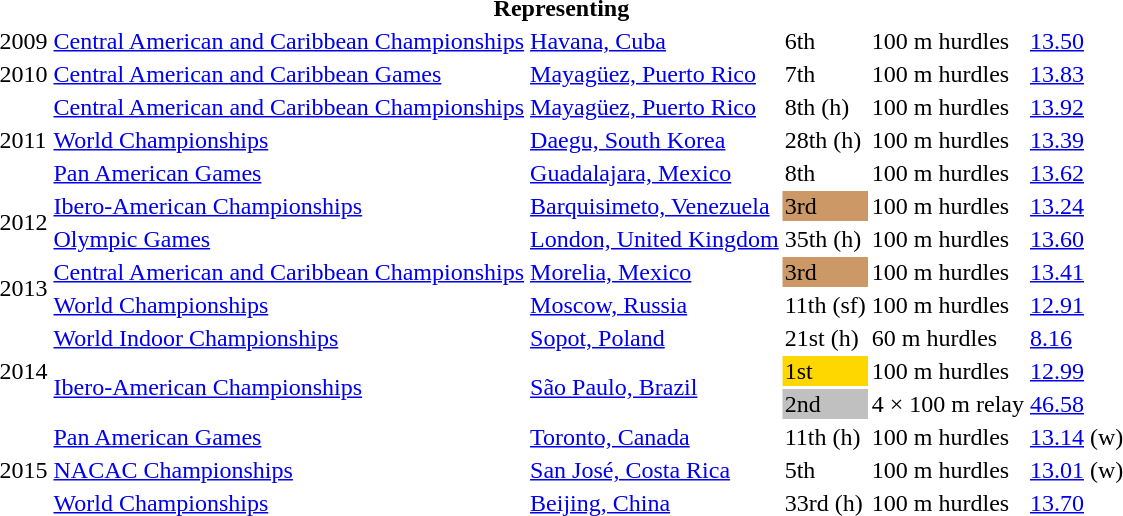<table>
<tr>
<th colspan="6">Representing </th>
</tr>
<tr>
<td>2009</td>
<td><a href='#'>Central American and Caribbean Championships</a></td>
<td><a href='#'>Havana, Cuba</a></td>
<td>6th</td>
<td>100 m hurdles</td>
<td><a href='#'>13.50</a></td>
</tr>
<tr>
<td>2010</td>
<td><a href='#'>Central American and Caribbean Games</a></td>
<td><a href='#'>Mayagüez, Puerto Rico</a></td>
<td>7th</td>
<td>100 m hurdles</td>
<td><a href='#'>13.83</a></td>
</tr>
<tr>
<td rowspan=3>2011</td>
<td><a href='#'>Central American and Caribbean Championships</a></td>
<td><a href='#'>Mayagüez, Puerto Rico</a></td>
<td>8th (h)</td>
<td>100 m hurdles</td>
<td><a href='#'>13.92</a></td>
</tr>
<tr>
<td><a href='#'>World Championships</a></td>
<td><a href='#'>Daegu, South Korea</a></td>
<td>28th (h)</td>
<td>100 m hurdles</td>
<td><a href='#'>13.39</a></td>
</tr>
<tr>
<td><a href='#'>Pan American Games</a></td>
<td><a href='#'>Guadalajara, Mexico</a></td>
<td>8th</td>
<td>100 m hurdles</td>
<td><a href='#'>13.62</a></td>
</tr>
<tr>
<td rowspan=2>2012</td>
<td><a href='#'>Ibero-American Championships</a></td>
<td><a href='#'>Barquisimeto, Venezuela</a></td>
<td bgcolor=cc9966>3rd</td>
<td>100 m hurdles</td>
<td><a href='#'>13.24</a></td>
</tr>
<tr>
<td><a href='#'>Olympic Games</a></td>
<td><a href='#'>London, United Kingdom</a></td>
<td>35th (h)</td>
<td>100 m hurdles</td>
<td><a href='#'>13.60</a></td>
</tr>
<tr>
<td rowspan=2>2013</td>
<td><a href='#'>Central American and Caribbean Championships</a></td>
<td><a href='#'>Morelia, Mexico</a></td>
<td bgcolor=cc9966>3rd</td>
<td>100 m hurdles</td>
<td><a href='#'>13.41</a></td>
</tr>
<tr>
<td><a href='#'>World Championships</a></td>
<td><a href='#'>Moscow, Russia</a></td>
<td>11th (sf)</td>
<td>100 m hurdles</td>
<td><a href='#'>12.91</a></td>
</tr>
<tr>
<td rowspan=3>2014</td>
<td><a href='#'>World Indoor Championships</a></td>
<td><a href='#'>Sopot, Poland</a></td>
<td>21st (h)</td>
<td>60 m hurdles</td>
<td><a href='#'>8.16</a></td>
</tr>
<tr>
<td rowspan=2><a href='#'>Ibero-American Championships</a></td>
<td rowspan=2><a href='#'>São Paulo, Brazil</a></td>
<td bgcolor=gold>1st</td>
<td>100 m hurdles</td>
<td><a href='#'>12.99</a></td>
</tr>
<tr>
<td bgcolor=silver>2nd</td>
<td>4 × 100 m relay</td>
<td><a href='#'>46.58</a></td>
</tr>
<tr>
<td rowspan=3>2015</td>
<td><a href='#'>Pan American Games</a></td>
<td><a href='#'>Toronto, Canada</a></td>
<td>11th (h)</td>
<td>100 m hurdles</td>
<td><a href='#'>13.14</a> (w)</td>
</tr>
<tr>
<td><a href='#'>NACAC Championships</a></td>
<td><a href='#'>San José, Costa Rica</a></td>
<td>5th</td>
<td>100 m hurdles</td>
<td><a href='#'>13.01</a> (w)</td>
</tr>
<tr>
<td><a href='#'>World Championships</a></td>
<td><a href='#'>Beijing, China</a></td>
<td>33rd (h)</td>
<td>100 m hurdles</td>
<td><a href='#'>13.70</a></td>
</tr>
</table>
